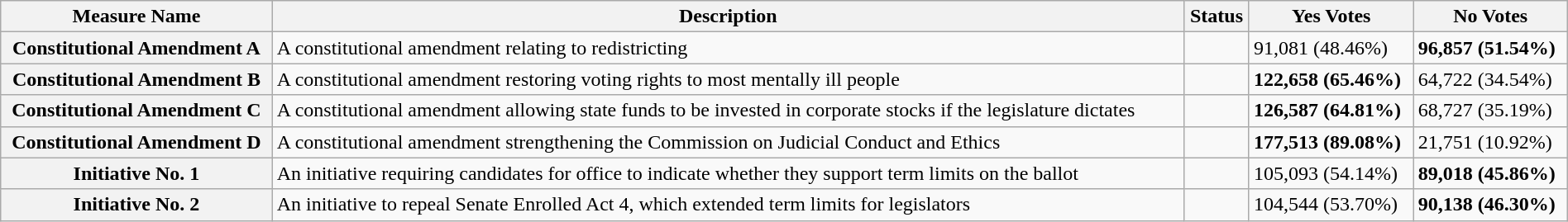<table class="wikitable sortable plainrowheaders" style="width:100%">
<tr>
<th scope="col">Measure Name</th>
<th scope="col">Description</th>
<th scope="col">Status</th>
<th scope="col">Yes Votes</th>
<th scope="col">No Votes</th>
</tr>
<tr>
<th scope=row>Constitutional Amendment A</th>
<td>A constitutional amendment relating to redistricting</td>
<td></td>
<td>91,081 (48.46%)</td>
<td><strong>96,857 (51.54%)</strong></td>
</tr>
<tr>
<th scope=row>Constitutional Amendment B</th>
<td>A constitutional amendment restoring voting rights to most mentally ill people</td>
<td></td>
<td><strong>122,658 (65.46%)</strong></td>
<td>64,722 (34.54%)</td>
</tr>
<tr>
<th scope=row>Constitutional Amendment C</th>
<td>A constitutional amendment allowing state funds to be invested in corporate stocks if the legislature dictates</td>
<td></td>
<td><strong>126,587 (64.81%)</strong></td>
<td>68,727 (35.19%)</td>
</tr>
<tr>
<th scope=row>Constitutional Amendment D</th>
<td>A constitutional amendment strengthening the Commission on Judicial Conduct and Ethics</td>
<td></td>
<td><strong>177,513 (89.08%)</strong></td>
<td>21,751 (10.92%)</td>
</tr>
<tr>
<th scope=row>Initiative No. 1</th>
<td>An initiative requiring candidates for office to indicate whether they support term limits on the ballot</td>
<td></td>
<td>105,093 (54.14%)</td>
<td><strong>89,018 (45.86%)</strong></td>
</tr>
<tr>
<th scope=row>Initiative No. 2</th>
<td>An initiative to repeal Senate Enrolled Act 4, which extended term limits for legislators</td>
<td></td>
<td>104,544 (53.70%)</td>
<td><strong>90,138 (46.30%)</strong></td>
</tr>
</table>
